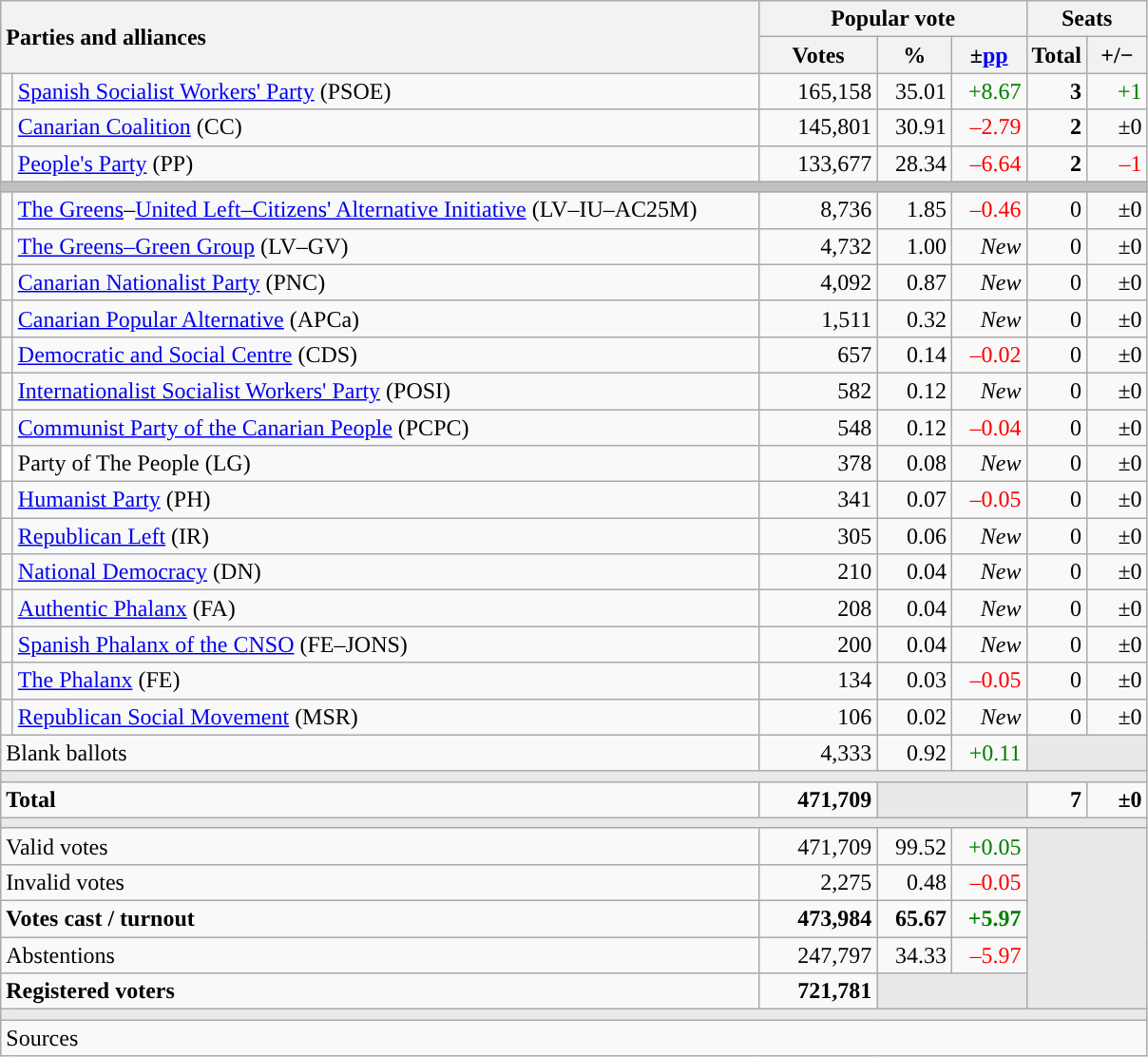<table class="wikitable" style="text-align:right;">
<tr>
<th style="text-align:left;" rowspan="2" colspan="2" width="525">Parties and alliances</th>
<th colspan="3">Popular vote</th>
<th colspan="2">Seats</th>
</tr>
<tr>
<th width="75">Votes</th>
<th width="45">%</th>
<th width="45">±<a href='#'>pp</a></th>
<th width="35">Total</th>
<th width="35">+/−</th>
</tr>
<tr>
<td width="1" style="color:inherit;background:"></td>
<td align="left"><a href='#'>Spanish Socialist Workers' Party</a> (PSOE)</td>
<td>165,158</td>
<td>35.01</td>
<td style="color:green;">+8.67</td>
<td><strong>3</strong></td>
<td style="color:green;">+1</td>
</tr>
<tr>
<td style="color:inherit;background:"></td>
<td align="left"><a href='#'>Canarian Coalition</a> (CC)</td>
<td>145,801</td>
<td>30.91</td>
<td style="color:red;">–2.79</td>
<td><strong>2</strong></td>
<td>±0</td>
</tr>
<tr>
<td style="color:inherit;background:"></td>
<td align="left"><a href='#'>People's Party</a> (PP)</td>
<td>133,677</td>
<td>28.34</td>
<td style="color:red;">–6.64</td>
<td><strong>2</strong></td>
<td style="color:red;">–1</td>
</tr>
<tr>
<td colspan="7" bgcolor="#C0C0C0"></td>
</tr>
<tr>
<td style="color:inherit;background:"></td>
<td align="left"><a href='#'>The Greens</a>–<a href='#'>United Left–Citizens' Alternative Initiative</a> (LV–IU–AC25M)</td>
<td>8,736</td>
<td>1.85</td>
<td style="color:red;">–0.46</td>
<td>0</td>
<td>±0</td>
</tr>
<tr>
<td style="color:inherit;background:"></td>
<td align="left"><a href='#'>The Greens–Green Group</a> (LV–GV)</td>
<td>4,732</td>
<td>1.00</td>
<td><em>New</em></td>
<td>0</td>
<td>±0</td>
</tr>
<tr>
<td style="color:inherit;background:"></td>
<td align="left"><a href='#'>Canarian Nationalist Party</a> (PNC)</td>
<td>4,092</td>
<td>0.87</td>
<td><em>New</em></td>
<td>0</td>
<td>±0</td>
</tr>
<tr>
<td style="color:inherit;background:"></td>
<td align="left"><a href='#'>Canarian Popular Alternative</a> (APCa)</td>
<td>1,511</td>
<td>0.32</td>
<td><em>New</em></td>
<td>0</td>
<td>±0</td>
</tr>
<tr>
<td style="color:inherit;background:"></td>
<td align="left"><a href='#'>Democratic and Social Centre</a> (CDS)</td>
<td>657</td>
<td>0.14</td>
<td style="color:red;">–0.02</td>
<td>0</td>
<td>±0</td>
</tr>
<tr>
<td style="color:inherit;background:"></td>
<td align="left"><a href='#'>Internationalist Socialist Workers' Party</a> (POSI)</td>
<td>582</td>
<td>0.12</td>
<td><em>New</em></td>
<td>0</td>
<td>±0</td>
</tr>
<tr>
<td style="color:inherit;background:"></td>
<td align="left"><a href='#'>Communist Party of the Canarian People</a> (PCPC)</td>
<td>548</td>
<td>0.12</td>
<td style="color:red;">–0.04</td>
<td>0</td>
<td>±0</td>
</tr>
<tr>
<td bgcolor="white"></td>
<td align="left">Party of The People (LG)</td>
<td>378</td>
<td>0.08</td>
<td><em>New</em></td>
<td>0</td>
<td>±0</td>
</tr>
<tr>
<td style="color:inherit;background:"></td>
<td align="left"><a href='#'>Humanist Party</a> (PH)</td>
<td>341</td>
<td>0.07</td>
<td style="color:red;">–0.05</td>
<td>0</td>
<td>±0</td>
</tr>
<tr>
<td style="color:inherit;background:"></td>
<td align="left"><a href='#'>Republican Left</a> (IR)</td>
<td>305</td>
<td>0.06</td>
<td><em>New</em></td>
<td>0</td>
<td>±0</td>
</tr>
<tr>
<td style="color:inherit;background:"></td>
<td align="left"><a href='#'>National Democracy</a> (DN)</td>
<td>210</td>
<td>0.04</td>
<td><em>New</em></td>
<td>0</td>
<td>±0</td>
</tr>
<tr>
<td style="color:inherit;background:"></td>
<td align="left"><a href='#'>Authentic Phalanx</a> (FA)</td>
<td>208</td>
<td>0.04</td>
<td><em>New</em></td>
<td>0</td>
<td>±0</td>
</tr>
<tr>
<td style="color:inherit;background:"></td>
<td align="left"><a href='#'>Spanish Phalanx of the CNSO</a> (FE–JONS)</td>
<td>200</td>
<td>0.04</td>
<td><em>New</em></td>
<td>0</td>
<td>±0</td>
</tr>
<tr>
<td style="color:inherit;background:"></td>
<td align="left"><a href='#'>The Phalanx</a> (FE)</td>
<td>134</td>
<td>0.03</td>
<td style="color:red;">–0.05</td>
<td>0</td>
<td>±0</td>
</tr>
<tr>
<td style="color:inherit;background:"></td>
<td align="left"><a href='#'>Republican Social Movement</a> (MSR)</td>
<td>106</td>
<td>0.02</td>
<td><em>New</em></td>
<td>0</td>
<td>±0</td>
</tr>
<tr>
<td align="left" colspan="2">Blank ballots</td>
<td>4,333</td>
<td>0.92</td>
<td style="color:green;">+0.11</td>
<td bgcolor="#E9E9E9" colspan="2"></td>
</tr>
<tr>
<td colspan="7" bgcolor="#E9E9E9"></td>
</tr>
<tr style="font-weight:bold;">
<td align="left" colspan="2">Total</td>
<td>471,709</td>
<td bgcolor="#E9E9E9" colspan="2"></td>
<td>7</td>
<td>±0</td>
</tr>
<tr>
<td colspan="7" bgcolor="#E9E9E9"></td>
</tr>
<tr>
<td align="left" colspan="2">Valid votes</td>
<td>471,709</td>
<td>99.52</td>
<td style="color:green;">+0.05</td>
<td bgcolor="#E9E9E9" colspan="2" rowspan="5"></td>
</tr>
<tr>
<td align="left" colspan="2">Invalid votes</td>
<td>2,275</td>
<td>0.48</td>
<td style="color:red;">–0.05</td>
</tr>
<tr style="font-weight:bold;">
<td align="left" colspan="2">Votes cast / turnout</td>
<td>473,984</td>
<td>65.67</td>
<td style="color:green;">+5.97</td>
</tr>
<tr>
<td align="left" colspan="2">Abstentions</td>
<td>247,797</td>
<td>34.33</td>
<td style="color:red;">–5.97</td>
</tr>
<tr style="font-weight:bold;">
<td align="left" colspan="2">Registered voters</td>
<td>721,781</td>
<td bgcolor="#E9E9E9" colspan="2"></td>
</tr>
<tr>
<td colspan="7" bgcolor="#E9E9E9"></td>
</tr>
<tr>
<td align="left" colspan="7">Sources</td>
</tr>
</table>
